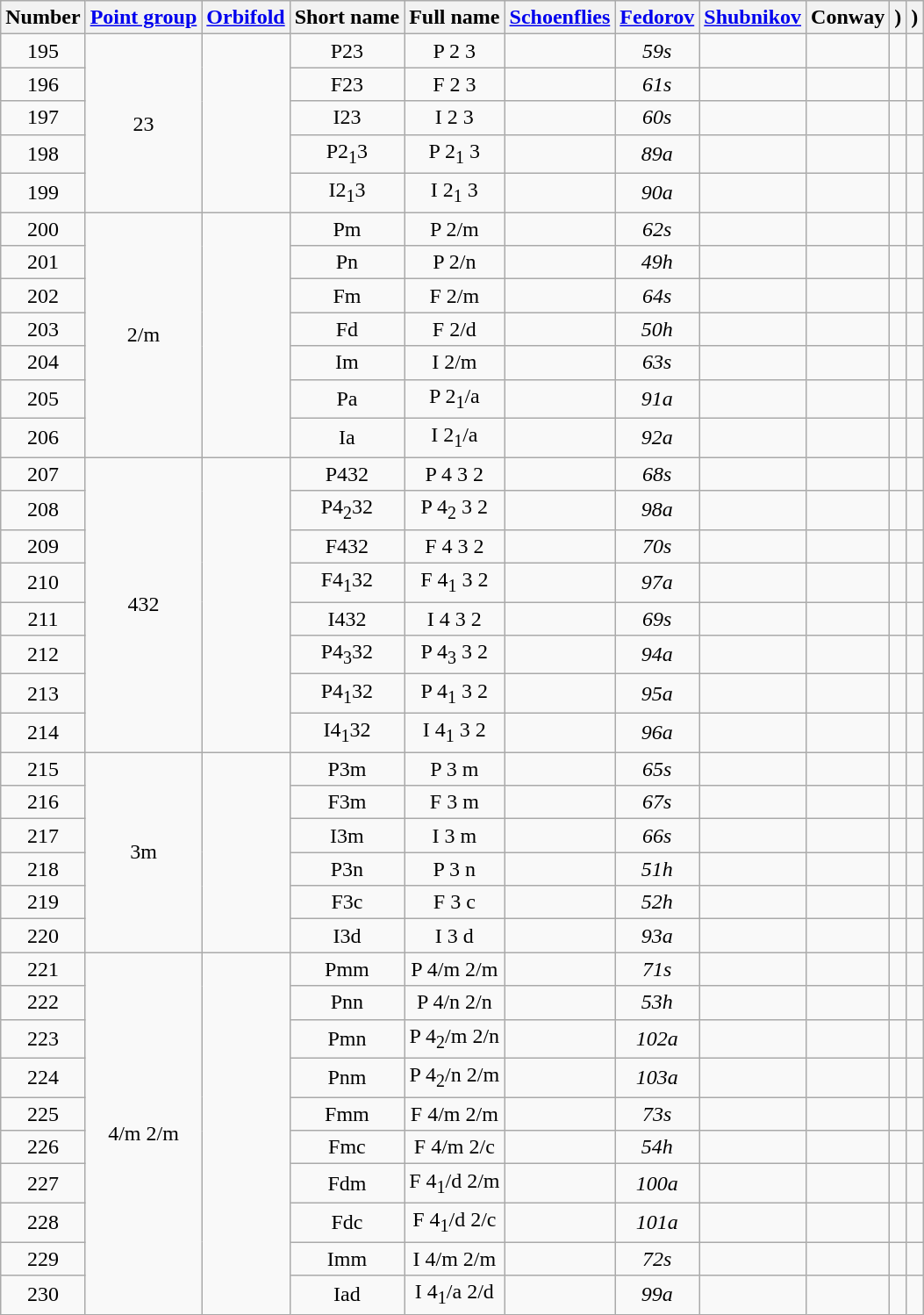<table class=wikitable>
<tr>
<th>Number</th>
<th><a href='#'>Point group</a></th>
<th><a href='#'>Orbifold</a></th>
<th>Short name</th>
<th>Full name</th>
<th><a href='#'>Schoenflies</a></th>
<th><a href='#'>Fedorov</a></th>
<th><a href='#'>Shubnikov</a></th>
<th>Conway</th>
<th>)</th>
<th>)</th>
</tr>
<tr align=center>
<td>195</td>
<td rowspan=5>23</td>
<td rowspan=5></td>
<td>P23</td>
<td>P 2 3</td>
<td></td>
<td><em>59s</em></td>
<td></td>
<td></td>
<td></td>
<td></td>
</tr>
<tr align=center>
<td>196</td>
<td>F23</td>
<td>F 2 3</td>
<td></td>
<td><em>61s</em></td>
<td></td>
<td></td>
<td></td>
<td></td>
</tr>
<tr align=center>
<td>197</td>
<td>I23</td>
<td>I 2 3</td>
<td></td>
<td><em>60s</em></td>
<td></td>
<td></td>
<td></td>
<td></td>
</tr>
<tr align=center>
<td>198</td>
<td>P2<sub>1</sub>3</td>
<td>P 2<sub>1</sub> 3</td>
<td></td>
<td><em>89a</em></td>
<td></td>
<td></td>
<td></td>
<td></td>
</tr>
<tr align=center>
<td>199</td>
<td>I2<sub>1</sub>3</td>
<td>I 2<sub>1</sub> 3</td>
<td></td>
<td><em>90a</em></td>
<td></td>
<td></td>
<td></td>
<td></td>
</tr>
<tr align=center>
<td>200</td>
<td rowspan=7>2/m </td>
<td rowspan=7></td>
<td>Pm</td>
<td>P 2/m </td>
<td></td>
<td><em>62s</em></td>
<td></td>
<td></td>
<td></td>
<td></td>
</tr>
<tr align=center>
<td>201</td>
<td>Pn</td>
<td>P 2/n </td>
<td></td>
<td><em>49h</em></td>
<td></td>
<td></td>
<td></td>
<td></td>
</tr>
<tr align=center>
<td>202</td>
<td>Fm</td>
<td>F 2/m </td>
<td></td>
<td><em>64s</em></td>
<td></td>
<td></td>
<td></td>
<td></td>
</tr>
<tr align=center>
<td>203</td>
<td>Fd</td>
<td>F 2/d </td>
<td></td>
<td><em>50h</em></td>
<td></td>
<td></td>
<td></td>
<td></td>
</tr>
<tr align=center>
<td>204</td>
<td>Im</td>
<td>I 2/m </td>
<td></td>
<td><em>63s</em></td>
<td></td>
<td></td>
<td></td>
<td></td>
</tr>
<tr align=center>
<td>205</td>
<td>Pa</td>
<td>P 2<sub>1</sub>/a </td>
<td></td>
<td><em>91a</em></td>
<td></td>
<td></td>
<td></td>
<td></td>
</tr>
<tr align=center>
<td>206</td>
<td>Ia</td>
<td>I 2<sub>1</sub>/a </td>
<td></td>
<td><em>92a</em></td>
<td></td>
<td></td>
<td></td>
<td></td>
</tr>
<tr align=center>
<td>207</td>
<td rowspan=8>432</td>
<td rowspan=8></td>
<td>P432</td>
<td>P 4 3 2</td>
<td></td>
<td><em>68s</em></td>
<td></td>
<td></td>
<td></td>
<td></td>
</tr>
<tr align=center>
<td>208</td>
<td>P4<sub>2</sub>32</td>
<td>P 4<sub>2</sub> 3 2</td>
<td></td>
<td><em>98a</em></td>
<td></td>
<td></td>
<td></td>
<td></td>
</tr>
<tr align=center>
<td>209</td>
<td>F432</td>
<td>F 4 3 2</td>
<td></td>
<td><em>70s</em></td>
<td></td>
<td></td>
<td></td>
<td></td>
</tr>
<tr align=center>
<td>210</td>
<td>F4<sub>1</sub>32</td>
<td>F 4<sub>1</sub> 3 2</td>
<td></td>
<td><em>97a</em></td>
<td></td>
<td></td>
<td></td>
<td></td>
</tr>
<tr align=center>
<td>211</td>
<td>I432</td>
<td>I 4 3 2</td>
<td></td>
<td><em>69s</em></td>
<td></td>
<td></td>
<td></td>
<td></td>
</tr>
<tr align=center>
<td>212</td>
<td>P4<sub>3</sub>32</td>
<td>P 4<sub>3</sub> 3 2</td>
<td></td>
<td><em>94a</em></td>
<td></td>
<td></td>
<td></td>
<td></td>
</tr>
<tr align=center>
<td>213</td>
<td>P4<sub>1</sub>32</td>
<td>P 4<sub>1</sub> 3 2</td>
<td></td>
<td><em>95a</em></td>
<td></td>
<td></td>
<td></td>
<td></td>
</tr>
<tr align=center>
<td>214</td>
<td>I4<sub>1</sub>32</td>
<td>I 4<sub>1</sub> 3 2</td>
<td></td>
<td><em>96a</em></td>
<td></td>
<td></td>
<td></td>
<td></td>
</tr>
<tr align=center>
<td>215</td>
<td rowspan=6>3m</td>
<td rowspan=6></td>
<td>P3m</td>
<td>P  3 m</td>
<td></td>
<td><em>65s</em></td>
<td></td>
<td></td>
<td></td>
<td></td>
</tr>
<tr align=center>
<td>216</td>
<td>F3m</td>
<td>F  3 m</td>
<td></td>
<td><em>67s</em></td>
<td></td>
<td></td>
<td></td>
<td></td>
</tr>
<tr align=center>
<td>217</td>
<td>I3m</td>
<td>I  3 m</td>
<td></td>
<td><em>66s</em></td>
<td></td>
<td></td>
<td></td>
<td></td>
</tr>
<tr align=center>
<td>218</td>
<td>P3n</td>
<td>P  3 n</td>
<td></td>
<td><em>51h</em></td>
<td></td>
<td></td>
<td></td>
<td></td>
</tr>
<tr align=center>
<td>219</td>
<td>F3c</td>
<td>F  3 c</td>
<td></td>
<td><em>52h</em></td>
<td></td>
<td></td>
<td></td>
<td></td>
</tr>
<tr align=center>
<td>220</td>
<td>I3d</td>
<td>I  3 d</td>
<td></td>
<td><em>93a</em></td>
<td></td>
<td></td>
<td></td>
<td></td>
</tr>
<tr align=center>
<td>221</td>
<td rowspan=10>4/m  2/m</td>
<td rowspan=10></td>
<td>Pmm</td>
<td>P 4/m  2/m</td>
<td></td>
<td><em>71s</em></td>
<td></td>
<td></td>
<td></td>
<td></td>
</tr>
<tr align=center>
<td>222</td>
<td>Pnn</td>
<td>P 4/n  2/n</td>
<td></td>
<td><em>53h</em></td>
<td></td>
<td></td>
<td></td>
<td></td>
</tr>
<tr align=center>
<td>223</td>
<td>Pmn</td>
<td>P 4<sub>2</sub>/m  2/n</td>
<td></td>
<td><em>102a</em></td>
<td></td>
<td></td>
<td></td>
<td></td>
</tr>
<tr align=center>
<td>224</td>
<td>Pnm</td>
<td>P 4<sub>2</sub>/n  2/m</td>
<td></td>
<td><em>103a</em></td>
<td></td>
<td></td>
<td></td>
<td></td>
</tr>
<tr align=center>
<td>225</td>
<td>Fmm</td>
<td>F 4/m  2/m</td>
<td></td>
<td><em>73s</em></td>
<td></td>
<td></td>
<td></td>
<td></td>
</tr>
<tr align=center>
<td>226</td>
<td>Fmc</td>
<td>F 4/m  2/c</td>
<td></td>
<td><em>54h</em></td>
<td></td>
<td></td>
<td></td>
<td></td>
</tr>
<tr align=center>
<td>227</td>
<td>Fdm</td>
<td>F 4<sub>1</sub>/d  2/m</td>
<td></td>
<td><em>100a</em></td>
<td></td>
<td></td>
<td></td>
<td></td>
</tr>
<tr align=center>
<td>228</td>
<td>Fdc</td>
<td>F 4<sub>1</sub>/d  2/c</td>
<td></td>
<td><em>101a</em></td>
<td></td>
<td></td>
<td></td>
<td></td>
</tr>
<tr align=center>
<td>229</td>
<td>Imm</td>
<td>I 4/m  2/m</td>
<td></td>
<td><em>72s</em></td>
<td></td>
<td></td>
<td></td>
<td></td>
</tr>
<tr align=center>
<td>230</td>
<td>Iad</td>
<td>I 4<sub>1</sub>/a  2/d</td>
<td></td>
<td><em>99a</em></td>
<td></td>
<td></td>
<td></td>
<td></td>
</tr>
</table>
